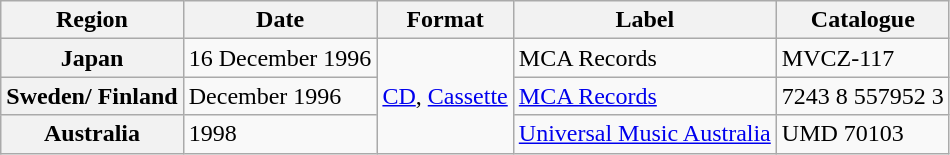<table class="wikitable plainrowheaders">
<tr>
<th scope="col">Region</th>
<th scope="col">Date</th>
<th scope="col">Format</th>
<th scope="col">Label</th>
<th scope="col">Catalogue</th>
</tr>
<tr>
<th scope="row">Japan</th>
<td>16 December 1996 </td>
<td rowspan="3"><a href='#'>CD</a>, <a href='#'>Cassette</a></td>
<td>MCA Records</td>
<td>MVCZ-117</td>
</tr>
<tr>
<th scope="row">Sweden/ Finland</th>
<td>December 1996</td>
<td><a href='#'>MCA Records</a></td>
<td>7243 8 557952 3</td>
</tr>
<tr>
<th scope="row">Australia</th>
<td>1998</td>
<td><a href='#'>Universal Music Australia</a></td>
<td>UMD 70103</td>
</tr>
</table>
